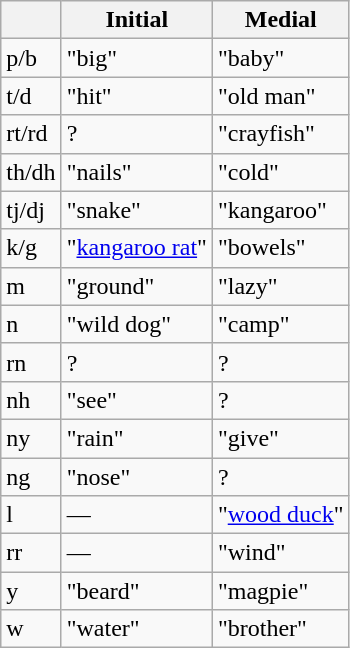<table class="wikitable">
<tr>
<th></th>
<th>Initial</th>
<th>Medial</th>
</tr>
<tr>
<td>p/b</td>
<td> "big"</td>
<td> "baby"</td>
</tr>
<tr>
<td>t/d</td>
<td> "hit"</td>
<td> "old man"</td>
</tr>
<tr>
<td>rt/rd</td>
<td>?</td>
<td> "crayfish"</td>
</tr>
<tr>
<td>th/dh</td>
<td> "nails"</td>
<td> "cold"</td>
</tr>
<tr>
<td>tj/dj</td>
<td> "snake"</td>
<td> "kangaroo"</td>
</tr>
<tr>
<td>k/g</td>
<td> "<a href='#'>kangaroo rat</a>"</td>
<td> "bowels"</td>
</tr>
<tr>
<td>m</td>
<td> "ground"</td>
<td> "lazy"</td>
</tr>
<tr>
<td>n</td>
<td> "wild dog"</td>
<td> "camp"</td>
</tr>
<tr>
<td>rn</td>
<td>?</td>
<td>?</td>
</tr>
<tr>
<td>nh</td>
<td> "see"</td>
<td>?</td>
</tr>
<tr>
<td>ny</td>
<td> "rain"</td>
<td> "give"</td>
</tr>
<tr>
<td>ng</td>
<td> "nose"</td>
<td>?</td>
</tr>
<tr>
<td>l</td>
<td>—</td>
<td> "<a href='#'>wood duck</a>"</td>
</tr>
<tr>
<td>rr</td>
<td>—</td>
<td> "wind"</td>
</tr>
<tr>
<td>y</td>
<td> "beard"</td>
<td> "magpie"</td>
</tr>
<tr>
<td>w</td>
<td> "water"</td>
<td> "brother"</td>
</tr>
</table>
